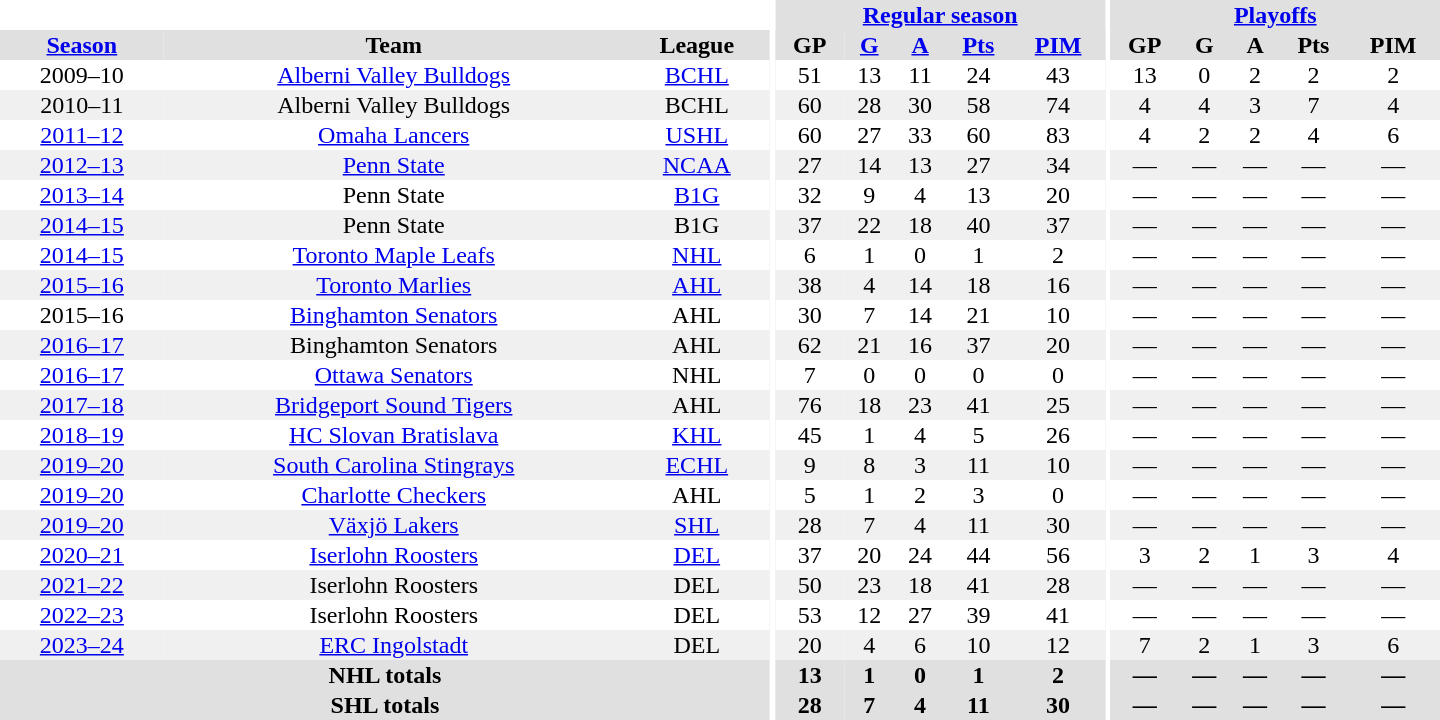<table border="0" cellpadding="1" cellspacing="0" style="text-align:center; width:60em">
<tr bgcolor="#e0e0e0">
<th colspan="3" bgcolor="#ffffff"></th>
<th rowspan="99" bgcolor="#ffffff"></th>
<th colspan="5"><a href='#'>Regular season</a></th>
<th rowspan="99" bgcolor="#ffffff"></th>
<th colspan="5"><a href='#'>Playoffs</a></th>
</tr>
<tr bgcolor="#e0e0e0">
<th><a href='#'>Season</a></th>
<th>Team</th>
<th>League</th>
<th>GP</th>
<th><a href='#'>G</a></th>
<th><a href='#'>A</a></th>
<th><a href='#'>Pts</a></th>
<th><a href='#'>PIM</a></th>
<th>GP</th>
<th>G</th>
<th>A</th>
<th>Pts</th>
<th>PIM</th>
</tr>
<tr>
<td>2009–10</td>
<td><a href='#'>Alberni Valley Bulldogs</a></td>
<td><a href='#'>BCHL</a></td>
<td>51</td>
<td>13</td>
<td>11</td>
<td>24</td>
<td>43</td>
<td>13</td>
<td>0</td>
<td>2</td>
<td>2</td>
<td>2</td>
</tr>
<tr bgcolor="#f0f0f0">
<td>2010–11</td>
<td>Alberni Valley Bulldogs</td>
<td>BCHL</td>
<td>60</td>
<td>28</td>
<td>30</td>
<td>58</td>
<td>74</td>
<td>4</td>
<td>4</td>
<td>3</td>
<td>7</td>
<td>4</td>
</tr>
<tr>
<td><a href='#'>2011–12</a></td>
<td><a href='#'>Omaha Lancers</a></td>
<td><a href='#'>USHL</a></td>
<td>60</td>
<td>27</td>
<td>33</td>
<td>60</td>
<td>83</td>
<td>4</td>
<td>2</td>
<td>2</td>
<td>4</td>
<td>6</td>
</tr>
<tr bgcolor="#f0f0f0">
<td><a href='#'>2012–13</a></td>
<td><a href='#'>Penn State</a></td>
<td><a href='#'>NCAA</a></td>
<td>27</td>
<td>14</td>
<td>13</td>
<td>27</td>
<td>34</td>
<td>—</td>
<td>—</td>
<td>—</td>
<td>—</td>
<td>—</td>
</tr>
<tr>
<td><a href='#'>2013–14</a></td>
<td>Penn State</td>
<td><a href='#'>B1G</a></td>
<td>32</td>
<td>9</td>
<td>4</td>
<td>13</td>
<td>20</td>
<td>—</td>
<td>—</td>
<td>—</td>
<td>—</td>
<td>—</td>
</tr>
<tr bgcolor="#f0f0f0">
<td><a href='#'>2014–15</a></td>
<td>Penn State</td>
<td>B1G</td>
<td>37</td>
<td>22</td>
<td>18</td>
<td>40</td>
<td>37</td>
<td>—</td>
<td>—</td>
<td>—</td>
<td>—</td>
<td>—</td>
</tr>
<tr>
<td><a href='#'>2014–15</a></td>
<td><a href='#'>Toronto Maple Leafs</a></td>
<td><a href='#'>NHL</a></td>
<td>6</td>
<td>1</td>
<td>0</td>
<td>1</td>
<td>2</td>
<td>—</td>
<td>—</td>
<td>—</td>
<td>—</td>
<td>—</td>
</tr>
<tr bgcolor="#f0f0f0">
<td><a href='#'>2015–16</a></td>
<td><a href='#'>Toronto Marlies</a></td>
<td><a href='#'>AHL</a></td>
<td>38</td>
<td>4</td>
<td>14</td>
<td>18</td>
<td>16</td>
<td>—</td>
<td>—</td>
<td>—</td>
<td>—</td>
<td>—</td>
</tr>
<tr>
<td>2015–16</td>
<td><a href='#'>Binghamton Senators</a></td>
<td>AHL</td>
<td>30</td>
<td>7</td>
<td>14</td>
<td>21</td>
<td>10</td>
<td>—</td>
<td>—</td>
<td>—</td>
<td>—</td>
<td>—</td>
</tr>
<tr bgcolor="#f0f0f0">
<td><a href='#'>2016–17</a></td>
<td>Binghamton Senators</td>
<td>AHL</td>
<td>62</td>
<td>21</td>
<td>16</td>
<td>37</td>
<td>20</td>
<td>—</td>
<td>—</td>
<td>—</td>
<td>—</td>
<td>—</td>
</tr>
<tr>
<td><a href='#'>2016–17</a></td>
<td><a href='#'>Ottawa Senators</a></td>
<td>NHL</td>
<td>7</td>
<td>0</td>
<td>0</td>
<td>0</td>
<td>0</td>
<td>—</td>
<td>—</td>
<td>—</td>
<td>—</td>
<td>—</td>
</tr>
<tr bgcolor="#f0f0f0">
<td><a href='#'>2017–18</a></td>
<td><a href='#'>Bridgeport Sound Tigers</a></td>
<td>AHL</td>
<td>76</td>
<td>18</td>
<td>23</td>
<td>41</td>
<td>25</td>
<td>—</td>
<td>—</td>
<td>—</td>
<td>—</td>
<td>—</td>
</tr>
<tr>
<td><a href='#'>2018–19</a></td>
<td><a href='#'>HC Slovan Bratislava</a></td>
<td><a href='#'>KHL</a></td>
<td>45</td>
<td>1</td>
<td>4</td>
<td>5</td>
<td>26</td>
<td>—</td>
<td>—</td>
<td>—</td>
<td>—</td>
<td>—</td>
</tr>
<tr bgcolor="#f0f0f0">
<td><a href='#'>2019–20</a></td>
<td><a href='#'>South Carolina Stingrays</a></td>
<td><a href='#'>ECHL</a></td>
<td>9</td>
<td>8</td>
<td>3</td>
<td>11</td>
<td>10</td>
<td>—</td>
<td>—</td>
<td>—</td>
<td>—</td>
<td>—</td>
</tr>
<tr>
<td><a href='#'>2019–20</a></td>
<td><a href='#'>Charlotte Checkers</a></td>
<td>AHL</td>
<td>5</td>
<td>1</td>
<td>2</td>
<td>3</td>
<td>0</td>
<td>—</td>
<td>—</td>
<td>—</td>
<td>—</td>
<td>—</td>
</tr>
<tr bgcolor="#f0f0f0">
<td><a href='#'>2019–20</a></td>
<td><a href='#'>Växjö Lakers</a></td>
<td><a href='#'>SHL</a></td>
<td>28</td>
<td>7</td>
<td>4</td>
<td>11</td>
<td>30</td>
<td>—</td>
<td>—</td>
<td>—</td>
<td>—</td>
<td>—</td>
</tr>
<tr>
<td><a href='#'>2020–21</a></td>
<td><a href='#'>Iserlohn Roosters</a></td>
<td><a href='#'>DEL</a></td>
<td>37</td>
<td>20</td>
<td>24</td>
<td>44</td>
<td>56</td>
<td>3</td>
<td>2</td>
<td>1</td>
<td>3</td>
<td>4</td>
</tr>
<tr bgcolor="#f0f0f0">
<td><a href='#'>2021–22</a></td>
<td>Iserlohn Roosters</td>
<td>DEL</td>
<td>50</td>
<td>23</td>
<td>18</td>
<td>41</td>
<td>28</td>
<td>—</td>
<td>—</td>
<td>—</td>
<td>—</td>
<td>—</td>
</tr>
<tr>
<td><a href='#'>2022–23</a></td>
<td>Iserlohn Roosters</td>
<td>DEL</td>
<td>53</td>
<td>12</td>
<td>27</td>
<td>39</td>
<td>41</td>
<td>—</td>
<td>—</td>
<td>—</td>
<td>—</td>
<td>—</td>
</tr>
<tr bgcolor="#f0f0f0">
<td><a href='#'>2023–24</a></td>
<td><a href='#'>ERC Ingolstadt</a></td>
<td>DEL</td>
<td>20</td>
<td>4</td>
<td>6</td>
<td>10</td>
<td>12</td>
<td>7</td>
<td>2</td>
<td>1</td>
<td>3</td>
<td>6</td>
</tr>
<tr bgcolor="#e0e0e0">
<th colspan="3">NHL totals</th>
<th>13</th>
<th>1</th>
<th>0</th>
<th>1</th>
<th>2</th>
<th>—</th>
<th>—</th>
<th>—</th>
<th>—</th>
<th>—</th>
</tr>
<tr bgcolor="#e0e0e0">
<th colspan="3">SHL totals</th>
<th>28</th>
<th>7</th>
<th>4</th>
<th>11</th>
<th>30</th>
<th>—</th>
<th>—</th>
<th>—</th>
<th>—</th>
<th>—</th>
</tr>
</table>
